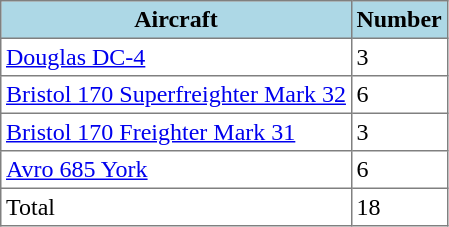<table class="toccolours" border="1" cellpadding="3" style="border-collapse:collapse">
<tr bgcolor=lightblue>
<th>Aircraft</th>
<th>Number</th>
</tr>
<tr>
<td><a href='#'>Douglas DC-4</a></td>
<td>3</td>
</tr>
<tr>
<td><a href='#'>Bristol 170 Superfreighter Mark 32</a></td>
<td>6</td>
</tr>
<tr>
<td><a href='#'>Bristol 170 Freighter Mark 31</a></td>
<td>3</td>
</tr>
<tr>
<td><a href='#'>Avro 685 York</a></td>
<td>6</td>
</tr>
<tr>
<td>Total</td>
<td>18</td>
</tr>
</table>
